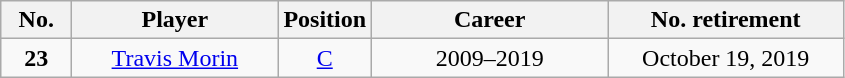<table class="wikitable sortable" style="text-align:center">
<tr>
<th width=40px>No.</th>
<th width=130px>Player</th>
<th width=40px>Position</th>
<th width=150px>Career</th>
<th width=150px>No. retirement</th>
</tr>
<tr>
<td><strong>23</strong></td>
<td><a href='#'>Travis Morin</a></td>
<td><a href='#'>C</a></td>
<td>2009–2019</td>
<td>October 19, 2019</td>
</tr>
</table>
